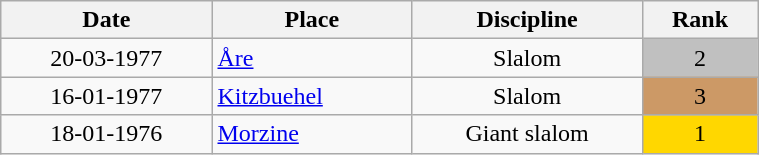<table class="wikitable" width=40% style="font-size:100%; text-align:center;">
<tr>
<th>Date</th>
<th>Place</th>
<th>Discipline</th>
<th>Rank</th>
</tr>
<tr>
<td>20-03-1977</td>
<td align=left> <a href='#'>Åre</a></td>
<td>Slalom</td>
<td bgcolor=silver>2</td>
</tr>
<tr>
<td>16-01-1977</td>
<td align=left> <a href='#'>Kitzbuehel</a></td>
<td>Slalom</td>
<td bgcolor=cc9966>3</td>
</tr>
<tr>
<td>18-01-1976</td>
<td align=left> <a href='#'>Morzine</a></td>
<td>Giant slalom</td>
<td bgcolor=gold>1</td>
</tr>
</table>
